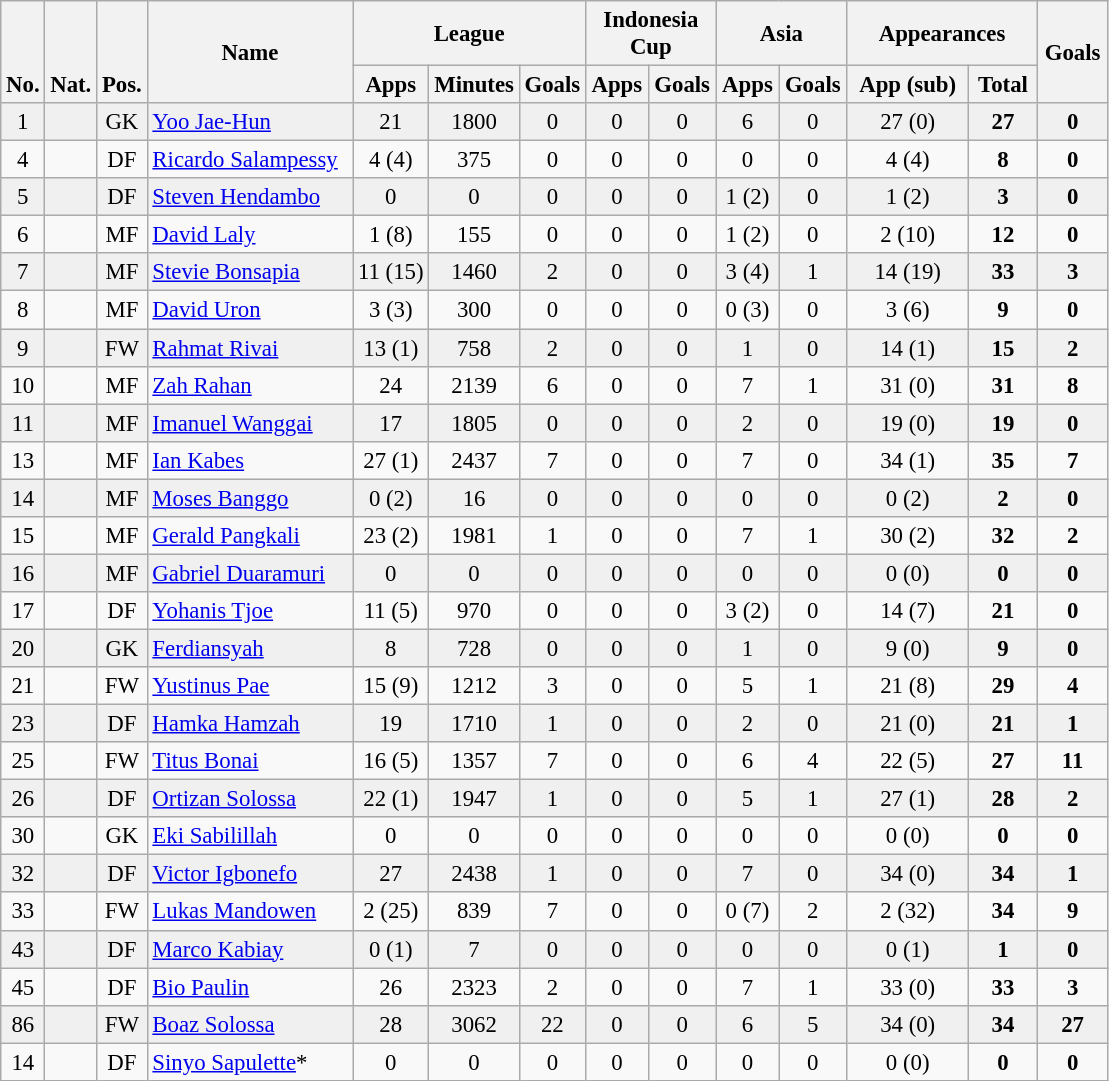<table class="wikitable" style="font-size: 95%; text-align: center;">
<tr>
<th rowspan="2" valign="bottom">No.</th>
<th rowspan="2" valign="bottom">Nat.</th>
<th rowspan="2" valign="bottom">Pos.</th>
<th rowspan="2" width="130">Name</th>
<th colspan="3" width="120">League</th>
<th colspan="2" width="80">Indonesia Cup</th>
<th colspan="2" width="80">Asia</th>
<th colspan="2" width="120">Appearances</th>
<th rowspan="2" width="40">Goals</th>
</tr>
<tr>
<th>Apps</th>
<th>Minutes</th>
<th>Goals</th>
<th>Apps</th>
<th>Goals</th>
<th>Apps</th>
<th>Goals</th>
<th>App (sub)</th>
<th>Total</th>
</tr>
<tr bgcolor=#F0F0F0>
<td>1</td>
<td></td>
<td>GK</td>
<td align=left><a href='#'>Yoo Jae-Hun</a></td>
<td>21</td>
<td>1800</td>
<td>0</td>
<td>0</td>
<td>0</td>
<td>6</td>
<td>0</td>
<td>27 (0)</td>
<td><strong>27</strong></td>
<td><strong>0</strong></td>
</tr>
<tr>
<td>4</td>
<td></td>
<td>DF</td>
<td align=left><a href='#'>Ricardo Salampessy</a></td>
<td>4 (4)</td>
<td>375</td>
<td>0</td>
<td>0</td>
<td>0</td>
<td>0</td>
<td>0</td>
<td>4 (4)</td>
<td><strong>8</strong></td>
<td><strong>0</strong></td>
</tr>
<tr bgcolor=#F0F0F0>
<td>5</td>
<td></td>
<td>DF</td>
<td align=left><a href='#'>Steven Hendambo</a></td>
<td>0</td>
<td>0</td>
<td>0</td>
<td>0</td>
<td>0</td>
<td>1 (2)</td>
<td>0</td>
<td>1 (2)</td>
<td><strong>3</strong></td>
<td><strong>0</strong></td>
</tr>
<tr>
<td>6</td>
<td></td>
<td>MF</td>
<td align=left><a href='#'>David Laly</a></td>
<td>1 (8)</td>
<td>155</td>
<td>0</td>
<td>0</td>
<td>0</td>
<td>1 (2)</td>
<td>0</td>
<td>2 (10)</td>
<td><strong>12</strong></td>
<td><strong>0</strong></td>
</tr>
<tr bgcolor=#F0F0F0>
<td>7</td>
<td></td>
<td>MF</td>
<td align=left><a href='#'>Stevie Bonsapia</a></td>
<td>11 (15)</td>
<td>1460</td>
<td>2</td>
<td>0</td>
<td>0</td>
<td>3 (4)</td>
<td>1</td>
<td>14 (19)</td>
<td><strong>33</strong></td>
<td><strong>3</strong></td>
</tr>
<tr>
<td>8</td>
<td></td>
<td>MF</td>
<td align=left><a href='#'>David Uron</a></td>
<td>3 (3)</td>
<td>300</td>
<td>0</td>
<td>0</td>
<td>0</td>
<td>0 (3)</td>
<td>0</td>
<td>3 (6)</td>
<td><strong>9</strong></td>
<td><strong>0</strong></td>
</tr>
<tr bgcolor=#F0F0F0>
<td>9</td>
<td></td>
<td>FW</td>
<td align=left><a href='#'>Rahmat Rivai</a></td>
<td>13 (1)</td>
<td>758</td>
<td>2</td>
<td>0</td>
<td>0</td>
<td>1</td>
<td>0</td>
<td>14 (1)</td>
<td><strong>15</strong></td>
<td><strong>2</strong></td>
</tr>
<tr>
<td>10</td>
<td></td>
<td>MF</td>
<td align=left><a href='#'>Zah Rahan</a></td>
<td>24</td>
<td>2139</td>
<td>6</td>
<td>0</td>
<td>0</td>
<td>7</td>
<td>1</td>
<td>31 (0)</td>
<td><strong>31</strong></td>
<td><strong>8</strong></td>
</tr>
<tr bgcolor=#F0F0F0>
<td>11</td>
<td></td>
<td>MF</td>
<td align=left><a href='#'>Imanuel Wanggai</a></td>
<td>17</td>
<td>1805</td>
<td>0</td>
<td>0</td>
<td>0</td>
<td>2</td>
<td>0</td>
<td>19 (0)</td>
<td><strong>19</strong></td>
<td><strong>0</strong></td>
</tr>
<tr>
<td>13</td>
<td></td>
<td>MF</td>
<td align=left><a href='#'>Ian Kabes</a></td>
<td>27 (1)</td>
<td>2437</td>
<td>7</td>
<td>0</td>
<td>0</td>
<td>7</td>
<td>0</td>
<td>34 (1)</td>
<td><strong>35</strong></td>
<td><strong>7</strong></td>
</tr>
<tr bgcolor=#F0F0F0>
<td>14</td>
<td></td>
<td>MF</td>
<td align=left><a href='#'>Moses Banggo</a></td>
<td>0 (2)</td>
<td>16</td>
<td>0</td>
<td>0</td>
<td>0</td>
<td>0</td>
<td>0</td>
<td>0 (2)</td>
<td><strong>2</strong></td>
<td><strong>0</strong></td>
</tr>
<tr>
<td>15</td>
<td></td>
<td>MF</td>
<td align=left><a href='#'>Gerald Pangkali</a></td>
<td>23 (2)</td>
<td>1981</td>
<td>1</td>
<td>0</td>
<td>0</td>
<td>7</td>
<td>1</td>
<td>30 (2)</td>
<td><strong>32</strong></td>
<td><strong>2</strong></td>
</tr>
<tr bgcolor=#F0F0F0>
<td>16</td>
<td></td>
<td>MF</td>
<td align=left><a href='#'>Gabriel Duaramuri</a></td>
<td>0</td>
<td>0</td>
<td>0</td>
<td>0</td>
<td>0</td>
<td>0</td>
<td>0</td>
<td>0 (0)</td>
<td><strong>0</strong></td>
<td><strong>0</strong></td>
</tr>
<tr>
<td>17</td>
<td></td>
<td>DF</td>
<td align=left><a href='#'>Yohanis Tjoe</a></td>
<td>11 (5)</td>
<td>970</td>
<td>0</td>
<td>0</td>
<td>0</td>
<td>3 (2)</td>
<td>0</td>
<td>14 (7)</td>
<td><strong>21</strong></td>
<td><strong>0</strong></td>
</tr>
<tr bgcolor=#F0F0F0>
<td>20</td>
<td></td>
<td>GK</td>
<td align=left><a href='#'>Ferdiansyah</a></td>
<td>8</td>
<td>728</td>
<td>0</td>
<td>0</td>
<td>0</td>
<td>1</td>
<td>0</td>
<td>9 (0)</td>
<td><strong>9</strong></td>
<td><strong>0</strong></td>
</tr>
<tr>
<td>21</td>
<td></td>
<td>FW</td>
<td align=left><a href='#'>Yustinus Pae</a></td>
<td>15 (9)</td>
<td>1212</td>
<td>3</td>
<td>0</td>
<td>0</td>
<td>5</td>
<td>1</td>
<td>21 (8)</td>
<td><strong>29</strong></td>
<td><strong>4</strong></td>
</tr>
<tr bgcolor=#F0F0F0>
<td>23</td>
<td></td>
<td>DF</td>
<td align=left><a href='#'>Hamka Hamzah</a></td>
<td>19</td>
<td>1710</td>
<td>1</td>
<td>0</td>
<td>0</td>
<td>2</td>
<td>0</td>
<td>21 (0)</td>
<td><strong>21</strong></td>
<td><strong>1</strong></td>
</tr>
<tr>
<td>25</td>
<td></td>
<td>FW</td>
<td align=left><a href='#'>Titus Bonai</a></td>
<td>16 (5)</td>
<td>1357</td>
<td>7</td>
<td>0</td>
<td>0</td>
<td>6</td>
<td>4</td>
<td>22 (5)</td>
<td><strong>27</strong></td>
<td><strong>11</strong></td>
</tr>
<tr bgcolor=#F0F0F0>
<td>26</td>
<td></td>
<td>DF</td>
<td align=left><a href='#'>Ortizan Solossa</a></td>
<td>22 (1)</td>
<td>1947</td>
<td>1</td>
<td>0</td>
<td>0</td>
<td>5</td>
<td>1</td>
<td>27 (1)</td>
<td><strong>28</strong></td>
<td><strong>2</strong></td>
</tr>
<tr>
<td>30</td>
<td></td>
<td>GK</td>
<td align=left><a href='#'>Eki Sabilillah</a></td>
<td>0</td>
<td>0</td>
<td>0</td>
<td>0</td>
<td>0</td>
<td>0</td>
<td>0</td>
<td>0 (0)</td>
<td><strong>0</strong></td>
<td><strong>0</strong></td>
</tr>
<tr bgcolor=#F0F0F0>
<td>32</td>
<td></td>
<td>DF</td>
<td align=left><a href='#'>Victor Igbonefo</a></td>
<td>27</td>
<td>2438</td>
<td>1</td>
<td>0</td>
<td>0</td>
<td>7</td>
<td>0</td>
<td>34 (0)</td>
<td><strong>34</strong></td>
<td><strong>1</strong></td>
</tr>
<tr>
<td>33</td>
<td></td>
<td>FW</td>
<td align=left><a href='#'>Lukas Mandowen</a></td>
<td>2 (25)</td>
<td>839</td>
<td>7</td>
<td>0</td>
<td>0</td>
<td>0 (7)</td>
<td>2</td>
<td>2 (32)</td>
<td><strong>34</strong></td>
<td><strong>9</strong></td>
</tr>
<tr bgcolor=#F0F0F0>
<td>43</td>
<td></td>
<td>DF</td>
<td align=left><a href='#'>Marco Kabiay</a></td>
<td>0 (1)</td>
<td>7</td>
<td>0</td>
<td>0</td>
<td>0</td>
<td>0</td>
<td>0</td>
<td>0 (1)</td>
<td><strong>1</strong></td>
<td><strong>0</strong></td>
</tr>
<tr>
<td>45</td>
<td></td>
<td>DF</td>
<td align=left><a href='#'>Bio Paulin</a></td>
<td>26</td>
<td>2323</td>
<td>2</td>
<td>0</td>
<td>0</td>
<td>7</td>
<td>1</td>
<td>33 (0)</td>
<td><strong>33</strong></td>
<td><strong>3</strong></td>
</tr>
<tr bgcolor=#F0F0F0>
<td>86</td>
<td></td>
<td>FW</td>
<td align=left><a href='#'>Boaz Solossa</a></td>
<td>28</td>
<td>3062</td>
<td>22</td>
<td>0</td>
<td>0</td>
<td>6</td>
<td>5</td>
<td>34 (0)</td>
<td><strong>34</strong></td>
<td><strong>27</strong></td>
</tr>
<tr>
<td>14</td>
<td></td>
<td>DF</td>
<td align=left><a href='#'>Sinyo Sapulette</a>*</td>
<td>0</td>
<td>0</td>
<td>0</td>
<td>0</td>
<td>0</td>
<td>0</td>
<td>0</td>
<td>0 (0)</td>
<td><strong>0</strong></td>
<td><strong>0</strong></td>
</tr>
</table>
